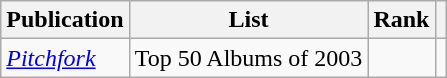<table class="wikitable sortable">
<tr>
<th>Publication</th>
<th>List</th>
<th>Rank</th>
<th class="unsortable"></th>
</tr>
<tr>
<td><em><a href='#'>Pitchfork</a></em></td>
<td>Top 50 Albums of 2003</td>
<td></td>
<td></td>
</tr>
</table>
